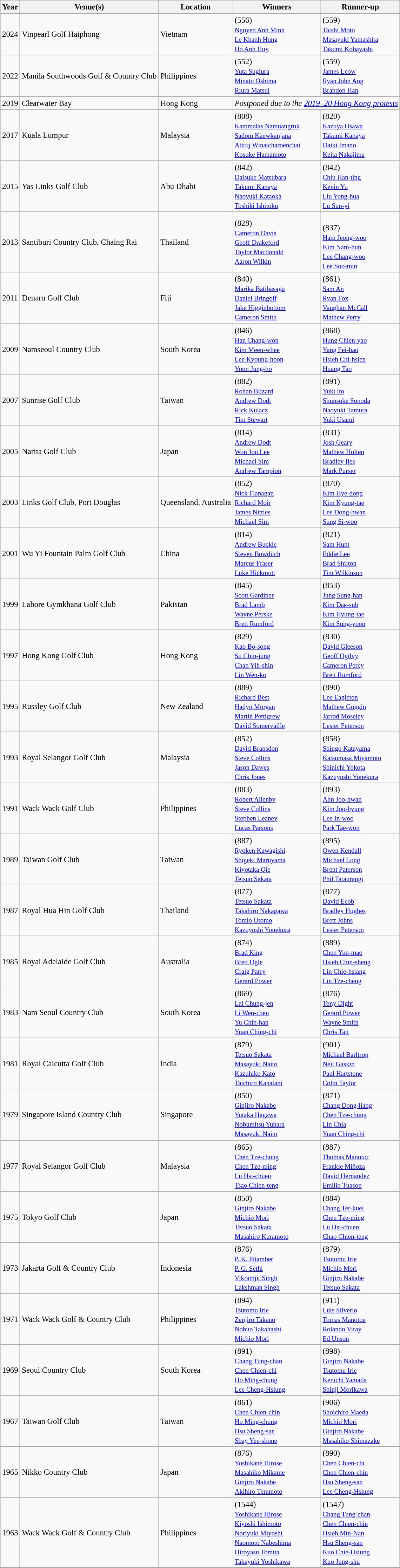<table class="wikitable" style="font-size:95%;">
<tr>
<th>Year</th>
<th>Venue(s)</th>
<th>Location</th>
<th>Winners</th>
<th>Runner-up</th>
</tr>
<tr>
<td>2024</td>
<td>Vinpearl Golf Haiphong</td>
<td>Vietnam</td>
<td> (556) <br><small><a href='#'>Nguyen Anh Minh</a><br><a href='#'>Le Khanh Hung</a><br><a href='#'>Ho Anh Huy</a></small></td>
<td> (559) <br><small><a href='#'>Taishi Moto</a><br><a href='#'>Masayuki Yamashita</a><br><a href='#'>Takumi Kobayashi</a></small></td>
</tr>
<tr>
<td>2022</td>
<td>Manila Southwoods Golf & Country Club</td>
<td>Philippines</td>
<td> (552) <br><small><a href='#'>Yuta Sugiura</a><br><a href='#'>Minato Oshima</a><br><a href='#'>Riura Matsui</a></small></td>
<td> (559) <br><small><a href='#'>James Leow</a><br><a href='#'>Ryan John Ang</a><br><a href='#'>Brandon Han</a></small></td>
</tr>
<tr>
<td>2019</td>
<td>Clearwater Bay</td>
<td>Hong Kong</td>
<td colspan=2 align=center><em>Postponed due to the <a href='#'>2019–20 Hong Kong protests</a></em></td>
</tr>
<tr>
<td>2017</td>
<td>Kuala Lumpur</td>
<td>Malaysia</td>
<td> (808) <br><small><a href='#'>Kammalas Namuangruk</a><br><a href='#'>Sadom Kaewkanjana</a><br><a href='#'>Atiruj Winaicharoenchai</a><br><a href='#'>Kosuke Hamamoto</a></small></td>
<td> (820) <br><small><a href='#'>Kazuya Osawa</a><br><a href='#'>Takumi Kanaya</a><br><a href='#'>Daiki Imano</a><br><a href='#'>Keita Nakajima</a></small></td>
</tr>
<tr>
<td>2015</td>
<td>Yas Links Golf Club</td>
<td>Abu Dhabi</td>
<td> (842) <br><small><a href='#'>Daisuke Matsubara</a><br><a href='#'>Takumi Kanaya</a><br><a href='#'>Naoyuki Kataoka</a><br><a href='#'>Toshiki Ishitoku</a></small></td>
<td> (842) <br><small><a href='#'>Chiu Han-ting</a><br><a href='#'>Kevin Yu</a><br><a href='#'>Liu Yung-hua</a><br><a href='#'>Lu Sun-yi</a></small></td>
</tr>
<tr>
<td>2013</td>
<td>Santiburi Country Club, Chaing Rai</td>
<td>Thailand</td>
<td> (828) <br><small><a href='#'>Cameron Davis</a><br><a href='#'>Geoff Drakeford</a><br><a href='#'>Taylor Macdonald</a><br><a href='#'>Aaron Wilkin</a></small></td>
<td style="vertical-align:top;"><br> (837)<br><small><a href='#'>Ham Jeong-woo</a><br><a href='#'>Kim Nam-hun</a><br><a href='#'>Lee Chang-woo</a><br><a href='#'>Lee Soo-min</a></small></td>
</tr>
<tr>
<td>2011</td>
<td>Denaru Golf Club</td>
<td>Fiji</td>
<td> (840) <br><small><a href='#'>Marika Batibasaga</a><br><a href='#'>Daniel Bringolf</a><br><a href='#'>Jake Higginbottom</a><br><a href='#'>Cameron Smith</a></small></td>
<td> (861) <br><small><a href='#'>Sam An</a><br><a href='#'>Ryan Fox</a><br><a href='#'>Vaughan McCall</a><br><a href='#'>Mathew Perry</a></small></td>
</tr>
<tr>
<td>2009</td>
<td>Namseoul Country Club</td>
<td>South Korea</td>
<td> (846) <br><small><a href='#'>Han Chang-won</a><br><a href='#'>Kim Meen-whee</a><br><a href='#'>Lee Kyoung-hoon</a><br><a href='#'>Yoon Jung-ho</a></small></td>
<td> (868) <br><small><a href='#'>Hung Chien-yao</a><br><a href='#'>Yang Fei-hao</a><br><a href='#'>Hsieh Chi-hsien</a><br><a href='#'>Huang Tao</a></small></td>
</tr>
<tr>
<td>2007</td>
<td>Sunrise Golf Club</td>
<td>Taiwan</td>
<td> (882) <br><small><a href='#'>Rohan Blizard</a><br><a href='#'>Andrew Dodt</a><br><a href='#'>Rick Kulacz</a><br><a href='#'>Tim Stewart</a></small></td>
<td> (891) <br><small><a href='#'>Yuki Ito</a><br><a href='#'>Shunsuke Sonoda</a><br><a href='#'>Naoyuki Tamura</a><br><a href='#'>Yuki Usami</a></small></td>
</tr>
<tr>
<td>2005</td>
<td>Narita Golf Club</td>
<td>Japan</td>
<td> (814) <br><small><a href='#'>Andrew Dodt</a><br><a href='#'>Won Jon Lee</a><br><a href='#'>Michael Sim</a><br><a href='#'>Andrew Tampion</a></small></td>
<td> (831) <br><small><a href='#'>Josh Geary</a><br><a href='#'>Mathew Holten</a><br><a href='#'>Bradley Iles</a><br><a href='#'>Mark Purser</a></small></td>
</tr>
<tr>
<td>2003</td>
<td>Links Golf Club, Port Douglas</td>
<td>Queensland, Australia</td>
<td> (852) <br><small><a href='#'>Nick Flanagan</a><br><a href='#'>Richard Moir</a><br><a href='#'>James Nitties</a><br><a href='#'>Michael Sim</a></small></td>
<td> (870) <br><small><a href='#'>Kim Hye-dong</a><br><a href='#'>Kim Kyung-tae</a><br><a href='#'>Lee Dong-hwan</a><br><a href='#'>Sung Si-woo</a></small></td>
</tr>
<tr>
<td>2001</td>
<td>Wu Yi Fountain Palm Golf Club</td>
<td>China</td>
<td> (814) <br><small><a href='#'>Andrew Buckle</a><br><a href='#'>Steven Bowditch</a><br><a href='#'>Marcus Fraser</a><br><a href='#'>Luke Hickmott</a></small></td>
<td> (821) <br><small><a href='#'>Sam Hunt</a><br><a href='#'>Eddie Lee</a><br><a href='#'>Brad Shilton</a><br><a href='#'>Tim Wilkinson</a></small></td>
</tr>
<tr>
<td>1999</td>
<td>Lahore Gymkhana Golf Club</td>
<td>Pakistan</td>
<td> (845) <br><small><a href='#'>Scott Gardiner</a><br><a href='#'>Brad Lamb</a><br><a href='#'>Wayne Perske</a><br><a href='#'>Brett Rumford</a></small></td>
<td> (853) <br><small><a href='#'>Jung Sung-han</a><br><a href='#'>Kim Dae-sub</a><br><a href='#'>Kim Hyung-tae</a><br><a href='#'>Kim Sung-yoon</a></small></td>
</tr>
<tr>
<td>1997</td>
<td>Hong Kong Golf Club</td>
<td>Hong Kong</td>
<td> (829) <br><small><a href='#'>Kao Bo-song</a><br><a href='#'>Su Chin-jung</a><br><a href='#'>Chan Yih-shin</a><br><a href='#'>Lin Wen-ko</a></small></td>
<td> (830) <br><small><a href='#'>David Gleeson</a><br><a href='#'>Geoff Ogilvy</a><br><a href='#'>Cameron Percy</a><br><a href='#'>Brett Rumford</a></small></td>
</tr>
<tr>
<td>1995</td>
<td>Russley Golf Club</td>
<td>New Zealand</td>
<td> (889) <br><small><a href='#'>Richard Best</a><br><a href='#'>Hadyn Morgan</a><br><a href='#'>Martin Pettigrew</a><br><a href='#'>David Somervaille</a></small></td>
<td> (890) <br><small><a href='#'>Lee Eagleton</a><br><a href='#'>Mathew Goggin</a><br><a href='#'>Jarrod Moseley</a><br><a href='#'>Lester Peterson</a></small></td>
</tr>
<tr>
<td>1993</td>
<td>Royal Selangor Golf Club</td>
<td>Malaysia</td>
<td> (852) <br><small><a href='#'>David Bransdon</a><br><a href='#'>Steve Collins</a><br><a href='#'>Jason Dawes</a><br><a href='#'>Chris Jones</a></small></td>
<td> (858) <br><small><a href='#'>Shingo Katayama</a><br><a href='#'>Katsumasa Miyamoto</a><br><a href='#'>Shinichi Yokota</a><br><a href='#'>Kazuyoshi Yonekura</a></small></td>
</tr>
<tr>
<td>1991</td>
<td>Wack Wack Golf Club</td>
<td>Philippines</td>
<td> (883) <br><small><a href='#'>Robert Allenby</a><br><a href='#'>Steve Collins</a><br><a href='#'>Stephen Leaney</a><br><a href='#'>Lucas Parsons</a></small></td>
<td> (893) <br><small><a href='#'>Ahn Joo-hwan</a><br><a href='#'>Kim Joo-hyung</a><br><a href='#'>Lee In-woo</a><br><a href='#'>Park Tae-won</a></small></td>
</tr>
<tr>
<td>1989</td>
<td>Taiwan Golf Club</td>
<td>Taiwan</td>
<td> (887) <br><small><a href='#'>Ryoken Kawagishi</a><br><a href='#'>Shigeki Maruyama</a><br><a href='#'>Kiyotaka Oie</a><br><a href='#'>Tetsuo Sakata</a></small></td>
<td> (895) <br><small><a href='#'>Owen Kendall</a><br><a href='#'>Michael Long</a><br><a href='#'>Brent Paterson</a><br><a href='#'>Phil Tataurangi</a></small></td>
</tr>
<tr>
<td>1987</td>
<td>Royal Hua Hin Golf Club</td>
<td>Thailand</td>
<td> (877) <br><small><a href='#'>Tetsuo Sakata</a><br><a href='#'>Takahiro Nakagawa</a><br><a href='#'>Tomio Otomo</a><br><a href='#'>Kazuyoshi Yonekura</a></small></td>
<td> (877) <br><small><a href='#'>David Ecob</a><br><a href='#'>Bradley Hughes</a><br><a href='#'>Brett Johns</a><br><a href='#'>Lester Peterson</a></small></td>
</tr>
<tr>
<td>1985</td>
<td>Royal Adelaide Golf Club</td>
<td>Australia</td>
<td> (874) <br><small><a href='#'>Brad King</a><br><a href='#'>Brett Ogle</a><br><a href='#'>Craig Parry</a><br><a href='#'>Gerard Power</a></small></td>
<td> (889) <br><small><a href='#'>Chen Yun-mao</a><br><a href='#'>Hsieh Chin-sheng</a><br><a href='#'>Lin Chie-hsiang</a><br><a href='#'>Lin Tze-cheng</a></small></td>
</tr>
<tr>
<td>1983</td>
<td>Nam Seoul Country Club</td>
<td>South Korea</td>
<td> (869) <br><small><a href='#'>Lai Chung-jen</a><br><a href='#'>Li Wen-chen</a><br><a href='#'>Yu Chin-han</a><br><a href='#'>Yuan Ching-chi</a></small></td>
<td> (876) <br><small><a href='#'>Tony Dight</a><br><a href='#'>Gerard Power</a><br><a href='#'>Wayne Smith</a><br><a href='#'>Chris Tatt</a></small></td>
</tr>
<tr>
<td>1981</td>
<td>Royal Calcutta Golf Club</td>
<td>India</td>
<td> (879) <br><small><a href='#'>Tetsuo Sakata</a><br><a href='#'>Masayuki Naito</a><br><a href='#'>Kazuhiko Kato</a><br><a href='#'>Taichiro Kanatani</a></small></td>
<td> (901) <br><small><a href='#'>Michael Barltrop</a><br><a href='#'>Neil Gaskin</a><br><a href='#'>Paul Hartstone</a><br><a href='#'>Colin Taylor</a></small></td>
</tr>
<tr>
<td>1979</td>
<td>Singapore Island Country Club</td>
<td>Singapore</td>
<td> (850) <br><small><a href='#'>Ginjiro Nakabe</a><br><a href='#'>Yutaka Hagawa</a><br><a href='#'>Nobumitsu Yuhara</a><br><a href='#'>Masayuki Naito</a></small></td>
<td> (871) <br><small><a href='#'>Chang Dong-liang</a><br><a href='#'>Chen Tze-chung</a><br><a href='#'>Lin Chia</a><br><a href='#'>Yuan Ching-chi</a></small></td>
</tr>
<tr>
<td>1977</td>
<td>Royal Selangor Golf Club</td>
<td>Malaysia</td>
<td> (865) <br><small><a href='#'>Chen Tze-chung</a><br><a href='#'>Chen Tze-ming</a><br><a href='#'>Lu Hsi-chuen</a><br><a href='#'>Tsao Chien-teng</a></small></td>
<td> (887) <br><small><a href='#'>Thomas Manotoc</a><br><a href='#'>Frankie Miñoza</a><br><a href='#'>David Hernandez</a><br><a href='#'>Emilio Tuason</a></small></td>
</tr>
<tr>
<td>1975</td>
<td>Tokyo Golf Club</td>
<td>Japan</td>
<td> (850) <br><small><a href='#'>Ginjiro Nakabe</a><br><a href='#'>Michio Mori</a><br><a href='#'>Tetsuo Sakata</a><br><a href='#'>Masahiro Kuramoto</a></small></td>
<td> (884) <br><small><a href='#'>Chang Ter-kuei</a><br><a href='#'>Chen Tze-ming</a><br><a href='#'>Lu Hsi-chuen</a><br><a href='#'>Chao Chien-teng</a></small></td>
</tr>
<tr>
<td>1973</td>
<td>Jakarta Golf & Country Club</td>
<td>Indonesia</td>
<td> (876) <br><small><a href='#'>P. K. Pitamber</a><br><a href='#'>P. G. Sethi</a><br><a href='#'>Vikramjit Singh</a><br><a href='#'>Lakshman Singh</a></small></td>
<td> (879) <br><small><a href='#'>Tsutomu Irie</a><br><a href='#'>Michio Mori</a><br><a href='#'>Ginjiro Nakabe</a><br><a href='#'>Tetsuo Sakata</a></small></td>
</tr>
<tr>
<td>1971</td>
<td>Wack Wack Golf & Country Club</td>
<td>Philippines</td>
<td> (894) <br><small><a href='#'>Tsutomu Irie</a><br><a href='#'>Zenjiro Takano</a><br><a href='#'>Nobuo Takahashi</a><br><a href='#'>Michio Mori</a></small></td>
<td> (911) <br><small><a href='#'>Luis Silverio</a><br><a href='#'>Tomas Manotoe</a><br><a href='#'>Rolando Viray</a><br><a href='#'>Ed Unson</a></small></td>
</tr>
<tr>
<td>1969</td>
<td>Seoul Country Club</td>
<td>South Korea</td>
<td> (891) <br><small><a href='#'>Chang Tung-chan</a><br><a href='#'>Chen Chien-chi</a><br><a href='#'>Ho Ming-chung</a><br><a href='#'>Lee Cheng-Hsiung</a></small></td>
<td> (898) <br><small><a href='#'>Ginjiro Nakabe</a><br><a href='#'>Tsutomu Irie</a><br><a href='#'>Kenichi Yamada</a><br><a href='#'>Shinji Morikawa</a></small></td>
</tr>
<tr>
<td>1967</td>
<td>Taiwan Golf Club</td>
<td>Taiwan</td>
<td> (861) <br><small><a href='#'>Chen Chien-chin</a><br><a href='#'>Ho Ming-chung</a><br><a href='#'>Hsu Sheng-san</a><br><a href='#'>Shay Yee-shone</a></small></td>
<td> (906) <br><small><a href='#'>Shoichiro Maeda</a><br><a href='#'>Michio Mori</a><br><a href='#'>Ginjiro Nakabe</a><br><a href='#'>Masahiko Shimazake</a></small></td>
</tr>
<tr>
<td>1965</td>
<td>Nikko Country Club</td>
<td>Japan</td>
<td> (876) <br><small><a href='#'>Yoshikane Hirose</a><br><a href='#'>Masahiko Mikame</a><br><a href='#'>Ginjiro Nakabe</a><br><a href='#'>Akihiro Teramoto</a></small></td>
<td> (890) <br><small><a href='#'>Chen Chien-chi</a><br><a href='#'>Chen Chien-chin</a><br><a href='#'>Hsu Sheng-san</a><br><a href='#'>Lee Cheng-Hsiung</a></small></td>
</tr>
<tr>
<td>1963</td>
<td>Wack Wack Golf & Country Club</td>
<td>Philippines</td>
<td> (1544) <br><small><a href='#'>Yoshikane Hirose</a><br><a href='#'>Kiyoshi Ishimoto</a><br><a href='#'>Noriyuki Miyoshi</a><br><a href='#'>Naomoto Nabeshima</a><br><a href='#'>Hiroyasu Tomita</a><br><a href='#'>Takayuki Yoshikawa</a></small></td>
<td> (1547) <br><small><a href='#'>Chang Tung-chan</a><br><a href='#'>Chen Chien-chin</a><br><a href='#'>Hsieh Min-Nan</a><br><a href='#'>Hsu Sheng-san</a><br><a href='#'>Kuo Chie-Hsiung</a><br><a href='#'>Kuo Jung-shu</a></small></td>
</tr>
</table>
